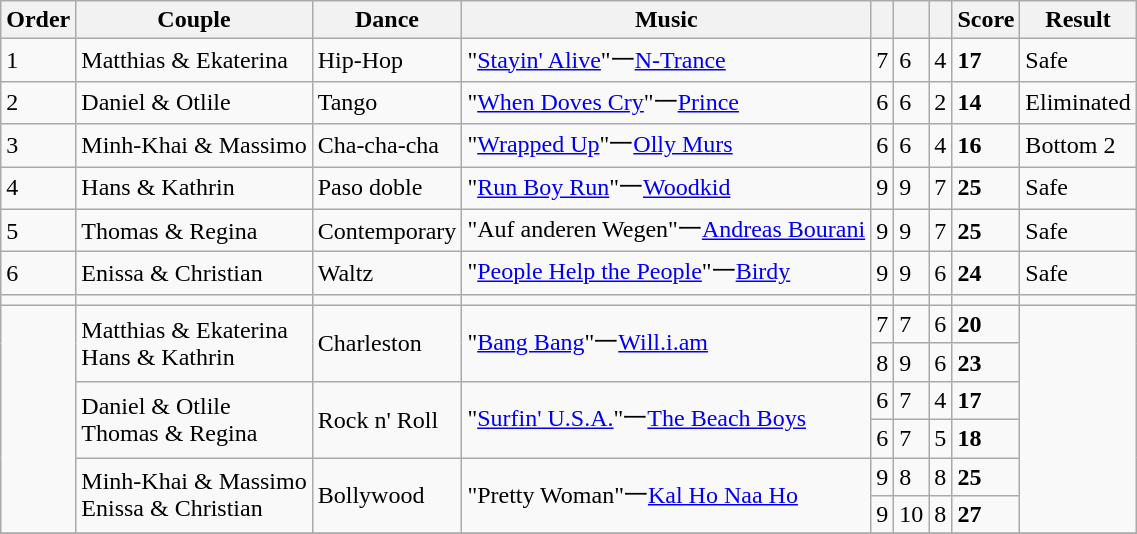<table class="wikitable sortable unsortable center">
<tr>
<th>Order</th>
<th>Couple</th>
<th>Dance</th>
<th>Music</th>
<th><small></small></th>
<th><small></small></th>
<th><small></small></th>
<th>Score</th>
<th>Result</th>
</tr>
<tr>
<td>1</td>
<td>Matthias & Ekaterina</td>
<td>Hip-Hop</td>
<td>"<a href='#'>Stayin' Alive</a>"一<a href='#'>N-Trance</a></td>
<td>7</td>
<td>6</td>
<td>4</td>
<td><strong>17</strong></td>
<td>Safe</td>
</tr>
<tr>
<td>2</td>
<td>Daniel & Otlile</td>
<td>Tango</td>
<td>"<a href='#'>When Doves Cry</a>"一<a href='#'>Prince</a></td>
<td>6</td>
<td>6</td>
<td>2</td>
<td><strong>14</strong></td>
<td>Eliminated</td>
</tr>
<tr>
<td>3</td>
<td>Minh-Khai & Massimo</td>
<td>Cha-cha-cha</td>
<td>"<a href='#'>Wrapped Up</a>"一<a href='#'>Olly Murs</a></td>
<td>6</td>
<td>6</td>
<td>4</td>
<td><strong>16</strong></td>
<td>Bottom 2</td>
</tr>
<tr>
<td>4</td>
<td>Hans & Kathrin</td>
<td>Paso doble</td>
<td>"<a href='#'>Run Boy Run</a>"一<a href='#'>Woodkid</a></td>
<td>9</td>
<td>9</td>
<td>7</td>
<td><strong>25</strong></td>
<td>Safe</td>
</tr>
<tr>
<td>5</td>
<td>Thomas & Regina</td>
<td>Contemporary</td>
<td>"Auf anderen Wegen"一<a href='#'>Andreas Bourani</a></td>
<td>9</td>
<td>9</td>
<td>7</td>
<td><strong>25</strong></td>
<td>Safe</td>
</tr>
<tr>
<td>6</td>
<td>Enissa & Christian</td>
<td>Waltz</td>
<td>"<a href='#'>People Help the People</a>"一<a href='#'>Birdy</a></td>
<td>9</td>
<td>9</td>
<td>6</td>
<td><strong>24</strong></td>
<td>Safe</td>
</tr>
<tr>
<td></td>
<td></td>
<td></td>
<td></td>
<td></td>
<td></td>
<td></td>
<td></td>
<td></td>
</tr>
<tr>
<td style="text-align:center" rowspan="6"></td>
<td rowspan=2>Matthias & Ekaterina<br>Hans & Kathrin</td>
<td rowspan=2>Charleston</td>
<td rowspan=2>"<a href='#'>Bang Bang</a>"一<a href='#'>Will.i.am</a></td>
<td>7</td>
<td>7</td>
<td>6</td>
<td><strong>20</strong></td>
<td style="text-align:center" rowspan="6"></td>
</tr>
<tr>
<td>8</td>
<td>9</td>
<td>6</td>
<td><strong>23</strong></td>
</tr>
<tr>
<td rowspan=2>Daniel & Otlile<br>Thomas & Regina</td>
<td rowspan=2>Rock n' Roll</td>
<td rowspan=2>"<a href='#'>Surfin' U.S.A.</a>"一<a href='#'>The Beach Boys</a></td>
<td>6</td>
<td>7</td>
<td>4</td>
<td><strong>17</strong></td>
</tr>
<tr>
<td>6</td>
<td>7</td>
<td>5</td>
<td><strong>18</strong></td>
</tr>
<tr>
<td rowspan=2>Minh-Khai & Massimo<br>Enissa & Christian</td>
<td rowspan=2>Bollywood</td>
<td rowspan=2>"Pretty Woman"一<a href='#'>Kal Ho Naa Ho</a></td>
<td>9</td>
<td>8</td>
<td>8</td>
<td><strong>25</strong></td>
</tr>
<tr>
<td>9</td>
<td>10</td>
<td>8</td>
<td><strong>27</strong></td>
</tr>
<tr>
</tr>
</table>
